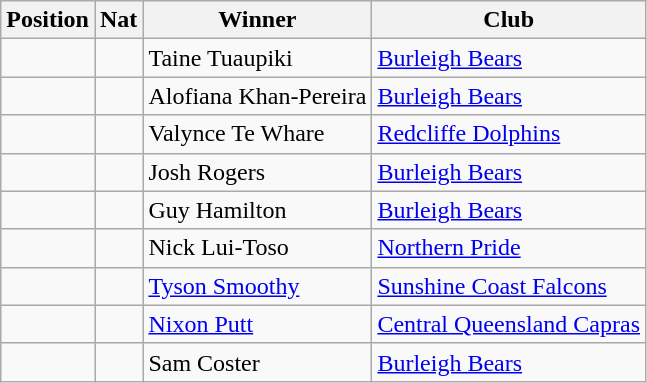<table class="wikitable">
<tr>
<th>Position</th>
<th>Nat</th>
<th>Winner</th>
<th>Club</th>
</tr>
<tr>
<td></td>
<td></td>
<td>Taine Tuaupiki</td>
<td> <a href='#'>Burleigh Bears</a></td>
</tr>
<tr>
<td></td>
<td></td>
<td>Alofiana Khan-Pereira</td>
<td> <a href='#'>Burleigh Bears</a></td>
</tr>
<tr>
<td></td>
<td></td>
<td>Valynce Te Whare</td>
<td> <a href='#'>Redcliffe Dolphins</a></td>
</tr>
<tr>
<td></td>
<td></td>
<td>Josh Rogers</td>
<td> <a href='#'>Burleigh Bears</a></td>
</tr>
<tr>
<td></td>
<td></td>
<td>Guy Hamilton</td>
<td> <a href='#'>Burleigh Bears</a></td>
</tr>
<tr>
<td></td>
<td></td>
<td>Nick Lui-Toso</td>
<td> <a href='#'>Northern Pride</a></td>
</tr>
<tr>
<td></td>
<td></td>
<td><a href='#'>Tyson Smoothy</a></td>
<td> <a href='#'>Sunshine Coast Falcons</a></td>
</tr>
<tr>
<td></td>
<td></td>
<td><a href='#'>Nixon Putt</a></td>
<td> <a href='#'>Central Queensland Capras</a></td>
</tr>
<tr>
<td></td>
<td></td>
<td>Sam Coster</td>
<td> <a href='#'>Burleigh Bears</a></td>
</tr>
</table>
